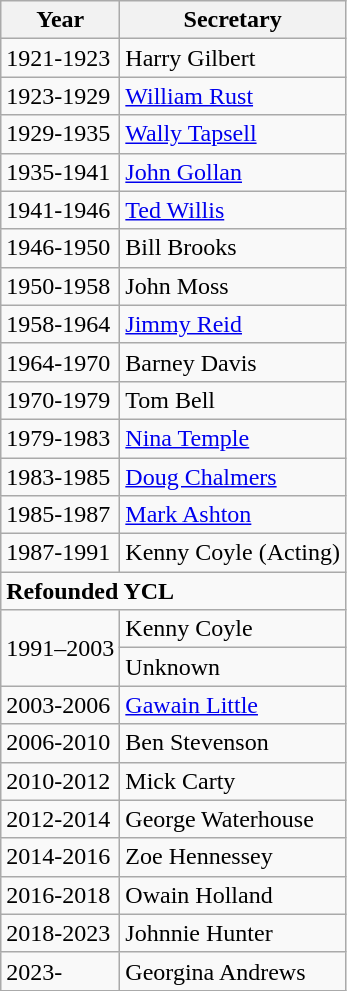<table class="wikitable">
<tr>
<th>Year</th>
<th>Secretary</th>
</tr>
<tr>
<td>1921-1923</td>
<td>Harry Gilbert</td>
</tr>
<tr>
<td>1923-1929</td>
<td><a href='#'>William Rust</a></td>
</tr>
<tr>
<td>1929-1935</td>
<td><a href='#'>Wally Tapsell</a></td>
</tr>
<tr>
<td>1935-1941</td>
<td><a href='#'>John Gollan</a></td>
</tr>
<tr>
<td>1941-1946</td>
<td><a href='#'>Ted Willis</a></td>
</tr>
<tr>
<td>1946-1950</td>
<td>Bill Brooks</td>
</tr>
<tr>
<td>1950-1958</td>
<td>John Moss</td>
</tr>
<tr>
<td>1958-1964</td>
<td><a href='#'>Jimmy Reid</a></td>
</tr>
<tr>
<td>1964-1970</td>
<td>Barney Davis</td>
</tr>
<tr>
<td>1970-1979</td>
<td>Tom Bell</td>
</tr>
<tr>
<td>1979-1983</td>
<td><a href='#'>Nina Temple</a></td>
</tr>
<tr>
<td>1983-1985</td>
<td><a href='#'>Doug Chalmers</a></td>
</tr>
<tr>
<td>1985-1987</td>
<td><a href='#'>Mark Ashton</a></td>
</tr>
<tr>
<td>1987-1991</td>
<td>Kenny Coyle (Acting)</td>
</tr>
<tr>
<td colspan="2"><strong>Refounded YCL</strong></td>
</tr>
<tr>
<td rowspan="2">1991–2003</td>
<td>Kenny Coyle</td>
</tr>
<tr>
<td>Unknown</td>
</tr>
<tr>
<td>2003-2006</td>
<td><a href='#'>Gawain Little</a></td>
</tr>
<tr>
<td>2006-2010</td>
<td>Ben Stevenson</td>
</tr>
<tr>
<td>2010-2012</td>
<td>Mick Carty</td>
</tr>
<tr>
<td>2012-2014</td>
<td>George Waterhouse</td>
</tr>
<tr>
<td>2014-2016</td>
<td>Zoe Hennessey</td>
</tr>
<tr>
<td>2016-2018</td>
<td>Owain Holland</td>
</tr>
<tr>
<td>2018-2023</td>
<td>Johnnie Hunter</td>
</tr>
<tr>
<td>2023-</td>
<td>Georgina Andrews</td>
</tr>
</table>
